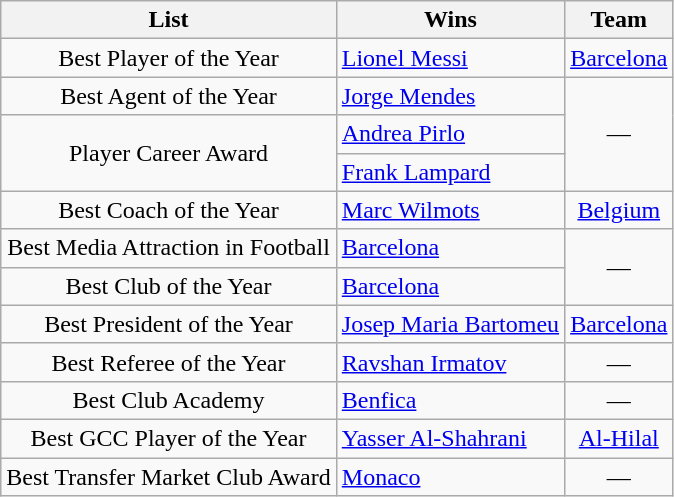<table class="wikitable">
<tr>
<th>List</th>
<th>Wins</th>
<th>Team</th>
</tr>
<tr>
<td rowspan="1" align="center">Best Player of the Year</td>
<td align="left"> <a href='#'>Lionel Messi</a></td>
<td rowspan="1" align="center"> <a href='#'>Barcelona</a></td>
</tr>
<tr>
<td rowspan="1" align="center">Best Agent of the Year</td>
<td align="left"> <a href='#'>Jorge Mendes</a></td>
<td rowspan="3" align="center">—</td>
</tr>
<tr>
<td rowspan="2" align="center">Player Career Award</td>
<td align="left"> <a href='#'>Andrea Pirlo</a></td>
</tr>
<tr>
<td align="left"> <a href='#'>Frank Lampard</a></td>
</tr>
<tr>
<td rowspan="1" align="center">Best Coach of the Year</td>
<td align="left"> <a href='#'>Marc Wilmots</a></td>
<td rowspan="1" align="center"> <a href='#'>Belgium</a></td>
</tr>
<tr>
<td rowspan="1" align="center">Best Media Attraction in Football</td>
<td align="left"> <a href='#'>Barcelona</a></td>
<td rowspan="2" align="center">—</td>
</tr>
<tr>
<td rowspan="1" align="center">Best Club of the Year</td>
<td align="left"> <a href='#'>Barcelona</a></td>
</tr>
<tr>
<td rowspan="1" align="center">Best President of the Year</td>
<td align="left"> <a href='#'>Josep Maria Bartomeu</a></td>
<td align="left"> <a href='#'>Barcelona</a></td>
</tr>
<tr>
<td rowspan="1" align="center">Best Referee of the Year</td>
<td align="left"> <a href='#'>Ravshan Irmatov</a></td>
<td rowspan="1" align="center">—</td>
</tr>
<tr>
<td rowspan="1" align="center">Best Club Academy</td>
<td align="left"> <a href='#'>Benfica</a></td>
<td rowspan="1" align="center">—</td>
</tr>
<tr>
<td rowspan="1" align="center">Best GCC Player of the Year</td>
<td align="left"> <a href='#'>Yasser Al-Shahrani</a></td>
<td rowspan="1" align="center"> <a href='#'>Al-Hilal</a></td>
</tr>
<tr>
<td rowspan="1" align="center">Best Transfer Market Club Award</td>
<td align="left"> <a href='#'>Monaco</a></td>
<td rowspan="1" align="center">—</td>
</tr>
</table>
